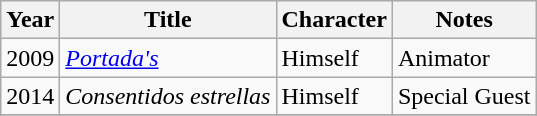<table class="wikitable">
<tr>
<th>Year</th>
<th>Title</th>
<th>Character</th>
<th>Notes</th>
</tr>
<tr>
<td>2009</td>
<td><em><a href='#'>Portada's</a></em></td>
<td>Himself</td>
<td>Animator</td>
</tr>
<tr>
<td>2014</td>
<td><em>Consentidos estrellas</em></td>
<td>Himself</td>
<td>Special Guest</td>
</tr>
<tr>
</tr>
</table>
